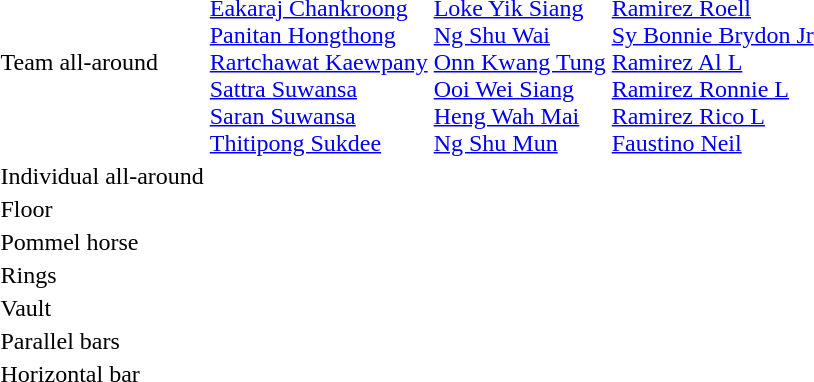<table>
<tr>
<td>Team all-around</td>
<td><br><a href='#'>Eakaraj Chankroong</a><br><a href='#'>Panitan Hongthong</a><br><a href='#'>Rartchawat Kaewpany</a><br><a href='#'>Sattra Suwansa</a><br><a href='#'>Saran Suwansa</a><br><a href='#'>Thitipong Sukdee</a></td>
<td><br><a href='#'>Loke Yik Siang</a><br><a href='#'>Ng Shu Wai</a><br><a href='#'>Onn Kwang Tung</a><br><a href='#'>Ooi Wei Siang</a><br><a href='#'>Heng Wah Mai</a><br><a href='#'>Ng Shu Mun</a></td>
<td><br><a href='#'>Ramirez Roell</a><br><a href='#'>Sy Bonnie Brydon Jr</a><br><a href='#'>Ramirez Al L</a><br><a href='#'>Ramirez Ronnie L</a><br><a href='#'>Ramirez Rico L</a><br><a href='#'>Faustino Neil</a></td>
</tr>
<tr>
<td>Individual all-around</td>
<td></td>
<td></td>
<td></td>
</tr>
<tr>
<td>Floor</td>
<td></td>
<td></td>
<td></td>
</tr>
<tr>
<td>Pommel horse</td>
<td></td>
<td><br></td>
<td></td>
</tr>
<tr>
<td>Rings</td>
<td><br></td>
<td></td>
<td></td>
</tr>
<tr>
<td>Vault</td>
<td></td>
<td></td>
<td></td>
</tr>
<tr>
<td>Parallel bars</td>
<td><br></td>
<td></td>
<td></td>
</tr>
<tr>
<td>Horizontal bar</td>
<td></td>
<td></td>
<td></td>
</tr>
</table>
